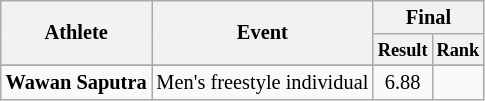<table class="wikitable" style="font-size:85%; text-align:center">
<tr>
<th rowspan="2">Athlete</th>
<th rowspan="2">Event</th>
<th colspan=2>Final</th>
</tr>
<tr style="font-size:90%">
<th>Result</th>
<th>Rank</th>
</tr>
<tr>
</tr>
<tr align="center">
<td align=left><strong>Wawan Saputra</strong></td>
<td align=left>Men's freestyle individual</td>
<td>6.88</td>
<td></td>
</tr>
</table>
